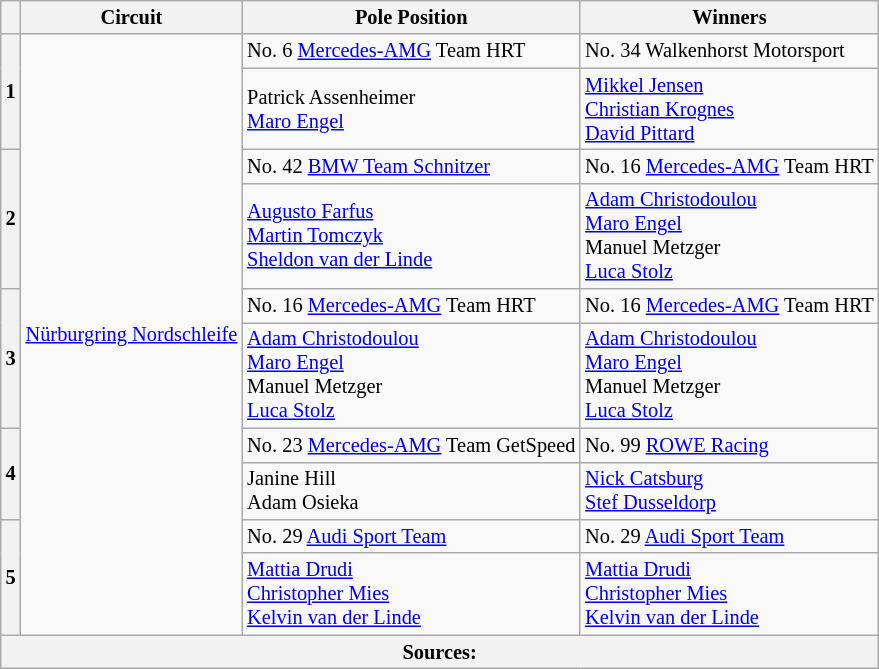<table class="wikitable" style="font-size: 85%">
<tr>
<th></th>
<th>Circuit</th>
<th>Pole Position</th>
<th>Winners</th>
</tr>
<tr>
<th rowspan=2>1</th>
<td rowspan="10"> <a href='#'>Nürburgring Nordschleife</a></td>
<td> No. 6 <a href='#'>Mercedes-AMG</a> Team HRT</td>
<td> No. 34 Walkenhorst Motorsport</td>
</tr>
<tr>
<td> Patrick Assenheimer<br> <a href='#'>Maro Engel</a></td>
<td> <a href='#'>Mikkel Jensen</a><br> <a href='#'>Christian Krognes</a><br> <a href='#'>David Pittard</a></td>
</tr>
<tr>
<th rowspan=2>2</th>
<td> No. 42 <a href='#'>BMW Team Schnitzer</a></td>
<td> No. 16 <a href='#'>Mercedes-AMG</a> Team HRT</td>
</tr>
<tr>
<td> <a href='#'>Augusto Farfus</a><br> <a href='#'>Martin Tomczyk</a><br> <a href='#'>Sheldon van der Linde</a></td>
<td> <a href='#'>Adam Christodoulou</a><br> <a href='#'>Maro Engel</a><br> Manuel Metzger<br> <a href='#'>Luca Stolz</a></td>
</tr>
<tr>
<th rowspan=2>3</th>
<td> No. 16 <a href='#'>Mercedes-AMG</a> Team HRT</td>
<td> No. 16 <a href='#'>Mercedes-AMG</a> Team HRT</td>
</tr>
<tr>
<td> <a href='#'>Adam Christodoulou</a><br> <a href='#'>Maro Engel</a><br> Manuel Metzger<br> <a href='#'>Luca Stolz</a></td>
<td> <a href='#'>Adam Christodoulou</a><br> <a href='#'>Maro Engel</a><br> Manuel Metzger<br> <a href='#'>Luca Stolz</a></td>
</tr>
<tr>
<th rowspan=2>4</th>
<td> No. 23 <a href='#'>Mercedes-AMG</a> Team GetSpeed</td>
<td> No. 99 <a href='#'>ROWE Racing</a></td>
</tr>
<tr>
<td> Janine Hill<br> Adam Osieka</td>
<td> <a href='#'>Nick Catsburg</a><br> <a href='#'>Stef Dusseldorp</a></td>
</tr>
<tr>
<th rowspan=2>5</th>
<td> No. 29 <a href='#'>Audi Sport Team</a></td>
<td> No. 29 <a href='#'>Audi Sport Team</a></td>
</tr>
<tr>
<td> <a href='#'>Mattia Drudi</a><br> <a href='#'>Christopher Mies</a><br> <a href='#'>Kelvin van der Linde</a></td>
<td> <a href='#'>Mattia Drudi</a><br> <a href='#'>Christopher Mies</a><br> <a href='#'>Kelvin van der Linde</a></td>
</tr>
<tr>
<th colspan=4>Sources:</th>
</tr>
</table>
